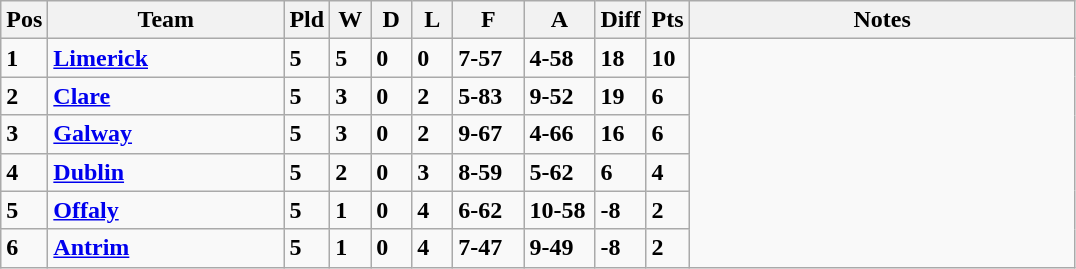<table class="wikitable" style="text-align: centre;">
<tr>
<th width=20>Pos</th>
<th width=150>Team</th>
<th width=20>Pld</th>
<th width=20>W</th>
<th width=20>D</th>
<th width=20>L</th>
<th width=40>F</th>
<th width=40>A</th>
<th width=20>Diff</th>
<th width=20>Pts</th>
<th width=250>Notes</th>
</tr>
<tr style>
<td><strong>1</strong></td>
<td align=left><strong> <a href='#'>Limerick</a> </strong></td>
<td><strong>5</strong></td>
<td><strong>5</strong></td>
<td><strong>0</strong></td>
<td><strong>0</strong></td>
<td><strong>7-57</strong></td>
<td><strong>4-58</strong></td>
<td><strong>18</strong></td>
<td><strong>10</strong></td>
</tr>
<tr style>
<td><strong>2</strong></td>
<td align=left><strong> <a href='#'>Clare</a> </strong></td>
<td><strong>5</strong></td>
<td><strong>3</strong></td>
<td><strong>0</strong></td>
<td><strong>2</strong></td>
<td><strong>5-83</strong></td>
<td><strong>9-52</strong></td>
<td><strong>19</strong></td>
<td><strong>6</strong></td>
</tr>
<tr style>
<td><strong>3</strong></td>
<td align=left><strong> <a href='#'>Galway</a> </strong></td>
<td><strong>5</strong></td>
<td><strong>3</strong></td>
<td><strong>0</strong></td>
<td><strong>2</strong></td>
<td><strong>9-67</strong></td>
<td><strong>4-66</strong></td>
<td><strong>16</strong></td>
<td><strong>6</strong></td>
</tr>
<tr style>
<td><strong>4</strong></td>
<td align=left><strong> <a href='#'>Dublin</a> </strong></td>
<td><strong>5</strong></td>
<td><strong>2</strong></td>
<td><strong>0</strong></td>
<td><strong>3</strong></td>
<td><strong>8-59</strong></td>
<td><strong>5-62</strong></td>
<td><strong>6</strong></td>
<td><strong>4</strong></td>
</tr>
<tr style>
<td><strong>5</strong></td>
<td align=left><strong> <a href='#'>Offaly</a> </strong></td>
<td><strong>5</strong></td>
<td><strong>1</strong></td>
<td><strong>0</strong></td>
<td><strong>4</strong></td>
<td><strong>6-62</strong></td>
<td><strong>10-58</strong></td>
<td><strong>-8</strong></td>
<td><strong>2</strong></td>
</tr>
<tr style>
<td><strong>6</strong></td>
<td align=left><strong> <a href='#'>Antrim</a> </strong></td>
<td><strong>5</strong></td>
<td><strong>1</strong></td>
<td><strong>0</strong></td>
<td><strong>4</strong></td>
<td><strong>7-47</strong></td>
<td><strong>9-49</strong></td>
<td><strong>-8</strong></td>
<td><strong>2</strong></td>
</tr>
</table>
